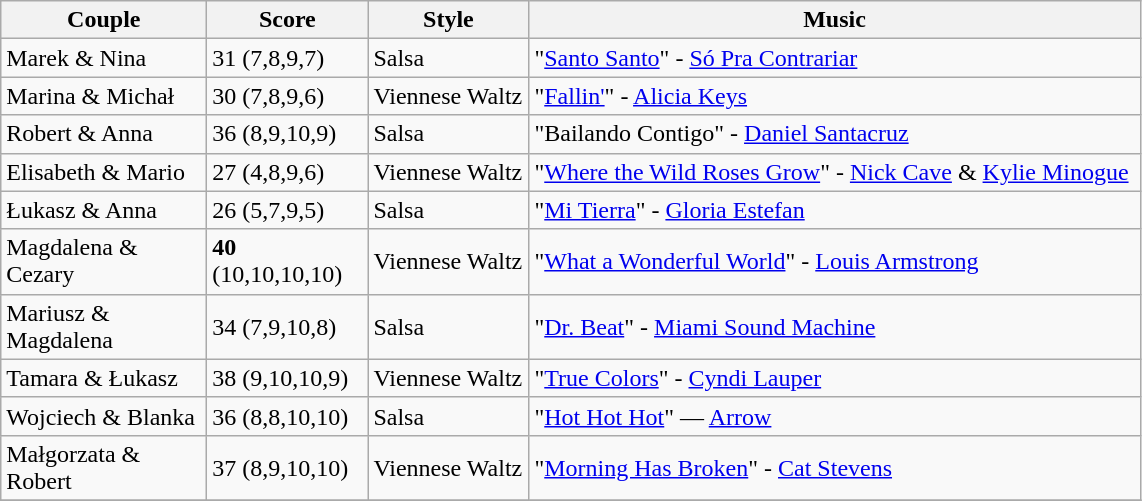<table class="wikitable">
<tr>
<th width="130">Couple</th>
<th width="100">Score</th>
<th width="100">Style</th>
<th width="400">Music</th>
</tr>
<tr>
<td>Marek & Nina</td>
<td>31 (7,8,9,7)</td>
<td>Salsa</td>
<td>"<a href='#'>Santo Santo</a>" - <a href='#'>Só Pra Contrariar</a></td>
</tr>
<tr>
<td>Marina & Michał</td>
<td>30 (7,8,9,6)</td>
<td>Viennese Waltz</td>
<td>"<a href='#'>Fallin'</a>" - <a href='#'>Alicia Keys</a></td>
</tr>
<tr>
<td>Robert & Anna</td>
<td>36 (8,9,10,9)</td>
<td>Salsa</td>
<td>"Bailando Contigo" - <a href='#'>Daniel Santacruz</a></td>
</tr>
<tr>
<td>Elisabeth & Mario</td>
<td>27 (4,8,9,6)</td>
<td>Viennese Waltz</td>
<td>"<a href='#'>Where the Wild Roses Grow</a>" - <a href='#'>Nick Cave</a> & <a href='#'>Kylie Minogue</a></td>
</tr>
<tr>
<td>Łukasz & Anna</td>
<td>26 (5,7,9,5)</td>
<td>Salsa</td>
<td>"<a href='#'>Mi Tierra</a>" - <a href='#'>Gloria Estefan</a></td>
</tr>
<tr>
<td>Magdalena & Cezary</td>
<td><strong>40</strong> (10,10,10,10)</td>
<td>Viennese Waltz</td>
<td>"<a href='#'>What a Wonderful World</a>" - <a href='#'>Louis Armstrong</a></td>
</tr>
<tr>
<td>Mariusz & Magdalena</td>
<td>34 (7,9,10,8)</td>
<td>Salsa</td>
<td>"<a href='#'>Dr. Beat</a>" - <a href='#'>Miami Sound Machine</a></td>
</tr>
<tr>
<td>Tamara & Łukasz</td>
<td>38 (9,10,10,9)</td>
<td>Viennese Waltz</td>
<td>"<a href='#'>True Colors</a>" - <a href='#'>Cyndi Lauper</a></td>
</tr>
<tr>
<td>Wojciech & Blanka</td>
<td>36 (8,8,10,10)</td>
<td>Salsa</td>
<td>"<a href='#'>Hot Hot Hot</a>" — <a href='#'>Arrow</a></td>
</tr>
<tr>
<td>Małgorzata & Robert</td>
<td>37 (8,9,10,10)</td>
<td>Viennese Waltz</td>
<td>"<a href='#'>Morning Has Broken</a>" - <a href='#'>Cat Stevens</a></td>
</tr>
<tr>
</tr>
</table>
